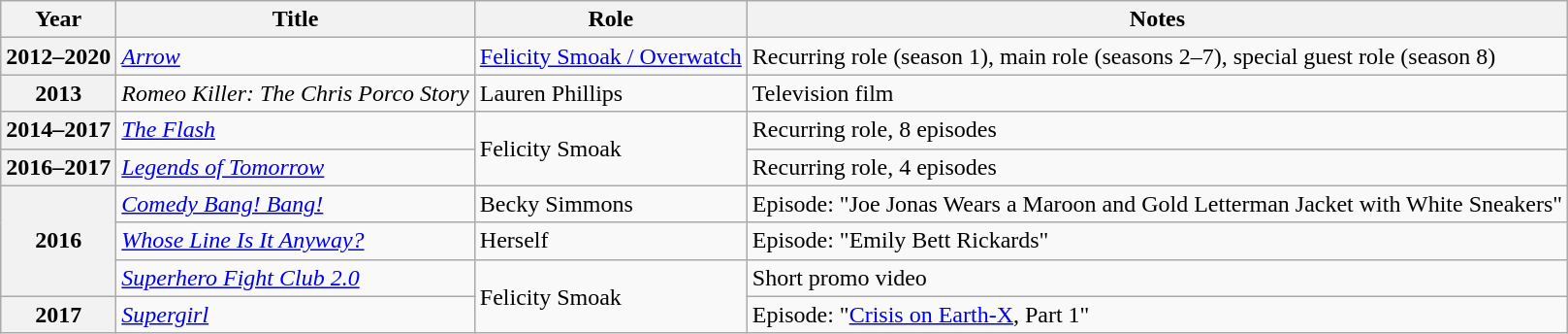<table class="wikitable plainrowheaders sortable">
<tr>
<th scope="col">Year</th>
<th scope="col">Title</th>
<th scope="col">Role</th>
<th scope="col" class="unsortable">Notes</th>
</tr>
<tr>
<th>2012–2020</th>
<td><em><a href='#'>Arrow</a></em></td>
<td><a href='#'>Felicity Smoak / Overwatch</a></td>
<td>Recurring role (season 1), main role (seasons 2–7), special guest role (season 8)</td>
</tr>
<tr>
<th>2013</th>
<td><em>Romeo Killer: The Chris Porco Story</em></td>
<td>Lauren Phillips</td>
<td>Television film</td>
</tr>
<tr>
<th>2014–2017</th>
<td data-sort-value="Flash, The"><em><a href='#'>The Flash</a></em></td>
<td rowspan="2">Felicity Smoak</td>
<td>Recurring role, 8 episodes</td>
</tr>
<tr>
<th>2016–2017</th>
<td><em><a href='#'>Legends of Tomorrow</a></em></td>
<td>Recurring role, 4 episodes</td>
</tr>
<tr>
<th rowspan="3">2016</th>
<td><em><a href='#'>Comedy Bang! Bang!</a></em></td>
<td>Becky Simmons</td>
<td>Episode: "Joe Jonas Wears a Maroon and Gold Letterman Jacket with White Sneakers"</td>
</tr>
<tr>
<td><em><a href='#'>Whose Line Is It Anyway?</a></em></td>
<td>Herself</td>
<td>Episode: "Emily Bett Rickards"</td>
</tr>
<tr>
<td><em><a href='#'>Superhero Fight Club 2.0</a></em></td>
<td rowspan="2">Felicity Smoak</td>
<td>Short promo video</td>
</tr>
<tr>
<th>2017</th>
<td><em><a href='#'>Supergirl</a></em></td>
<td>Episode: "<a href='#'>Crisis on Earth-X</a>, Part 1"</td>
</tr>
</table>
